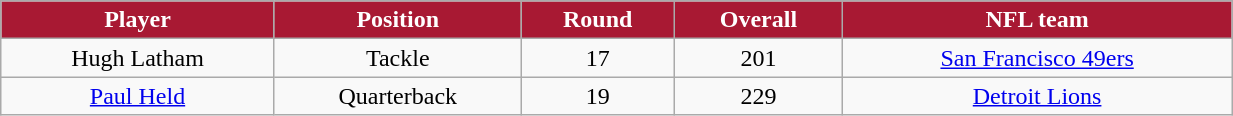<table class="wikitable" width="65%">
<tr align="center"  style="background:#A81933;color:#FFFFFF;">
<td><strong>Player</strong></td>
<td><strong>Position</strong></td>
<td><strong>Round</strong></td>
<td><strong>Overall</strong></td>
<td><strong>NFL team</strong></td>
</tr>
<tr align="center" bgcolor="">
<td>Hugh Latham</td>
<td>Tackle</td>
<td>17</td>
<td>201</td>
<td><a href='#'>San Francisco 49ers</a></td>
</tr>
<tr align="center" bgcolor="">
<td><a href='#'>Paul Held</a></td>
<td>Quarterback</td>
<td>19</td>
<td>229</td>
<td><a href='#'>Detroit Lions</a></td>
</tr>
</table>
